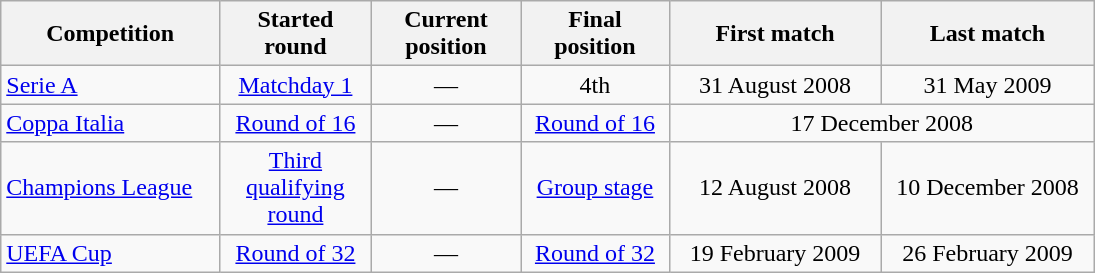<table class="wikitable" style="text-align:center; width:730px;">
<tr>
<th style="text-align:center; width:150px;">Competition</th>
<th style="text-align:center; width:100px;">Started round</th>
<th style="text-align:center; width:100px;">Current <br> position</th>
<th style="text-align:center; width:100px;">Final <br> position</th>
<th style="text-align:center; width:150px;">First match</th>
<th style="text-align:center; width:150px;">Last match</th>
</tr>
<tr>
<td style="text-align:left;"><a href='#'>Serie A</a></td>
<td><a href='#'>Matchday 1</a></td>
<td>—</td>
<td>4th</td>
<td>31 August 2008</td>
<td>31 May 2009</td>
</tr>
<tr>
<td style="text-align:left;"><a href='#'>Coppa Italia</a></td>
<td><a href='#'>Round of 16</a></td>
<td>—</td>
<td><a href='#'>Round of 16</a></td>
<td colspan=2>17 December 2008</td>
</tr>
<tr>
<td style="text-align:left;"><a href='#'>Champions League</a></td>
<td><a href='#'>Third qualifying round</a></td>
<td>—</td>
<td><a href='#'>Group stage</a></td>
<td>12 August 2008</td>
<td>10 December 2008</td>
</tr>
<tr>
<td style="text-align:left;"><a href='#'>UEFA Cup</a></td>
<td><a href='#'>Round of 32</a></td>
<td>—</td>
<td><a href='#'>Round of 32</a></td>
<td>19 February 2009</td>
<td>26 February 2009</td>
</tr>
</table>
